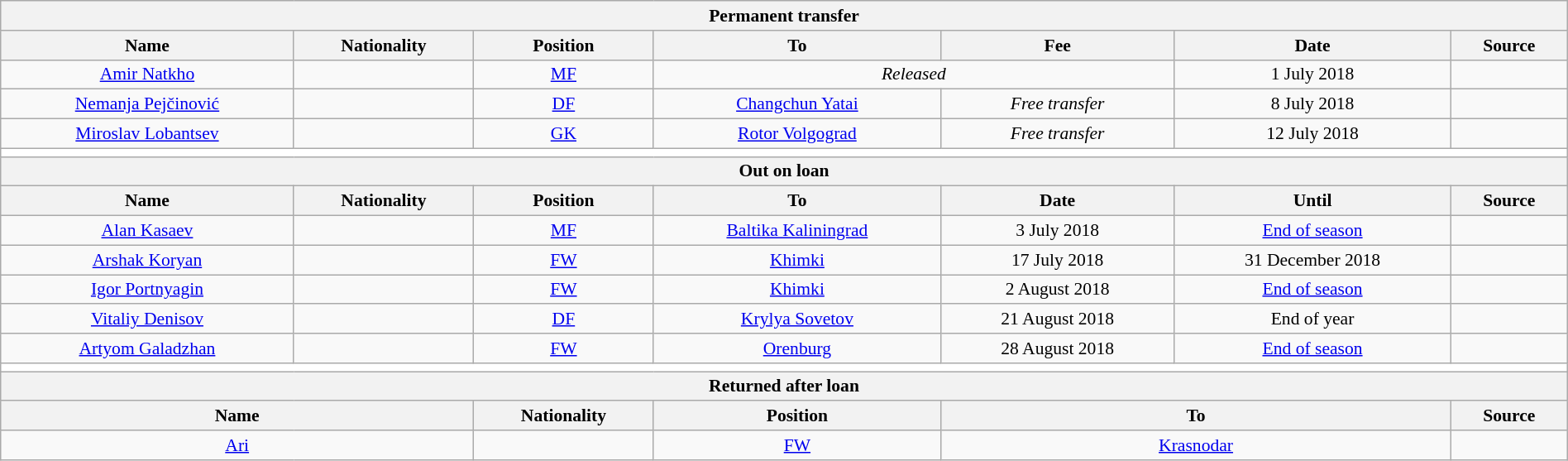<table class="wikitable" style="text-align:center; font-size:90%; width:100%;">
<tr>
<th colspan="7"  style=text-align:center;">Permanent transfer</th>
</tr>
<tr>
<th style=text-align:center;">Name</th>
<th style=text-align:center;">Nationality</th>
<th style=text-align:center;">Position</th>
<th style=text-align:center;">To</th>
<th style=text-align:center;">Fee</th>
<th style=text-align:center;">Date</th>
<th style=text-align:center;">Source</th>
</tr>
<tr>
<td><a href='#'>Amir Natkho</a></td>
<td></td>
<td><a href='#'>MF</a></td>
<td colspan="2"><em>Released</em></td>
<td>1 July 2018</td>
<td></td>
</tr>
<tr>
<td><a href='#'>Nemanja Pejčinović</a></td>
<td></td>
<td><a href='#'>DF</a></td>
<td> <a href='#'>Changchun Yatai</a></td>
<td><em>Free transfer</em></td>
<td>8 July 2018</td>
<td></td>
</tr>
<tr>
<td><a href='#'>Miroslav Lobantsev</a></td>
<td></td>
<td><a href='#'>GK</a></td>
<td><a href='#'>Rotor Volgograd</a></td>
<td><em>Free transfer</em></td>
<td>12 July 2018</td>
<td></td>
</tr>
<tr>
<th colspan="7" style="background:white"></th>
</tr>
<tr>
<th colspan="7"  style=text-align:center;">Out on loan</th>
</tr>
<tr>
<th style=text-align:center;">Name</th>
<th style=text-align:center;">Nationality</th>
<th style=text-align:center;">Position</th>
<th style=text-align:center;">To</th>
<th style=text-align:center;">Date</th>
<th style=text-align:center;">Until</th>
<th style=text-align:center;">Source</th>
</tr>
<tr>
<td><a href='#'>Alan Kasaev</a></td>
<td></td>
<td><a href='#'>MF</a></td>
<td><a href='#'>Baltika Kaliningrad</a></td>
<td>3 July 2018</td>
<td><a href='#'>End of season</a></td>
<td></td>
</tr>
<tr>
<td><a href='#'>Arshak Koryan</a></td>
<td> </td>
<td><a href='#'>FW</a></td>
<td><a href='#'>Khimki</a></td>
<td>17 July 2018</td>
<td>31 December 2018</td>
<td></td>
</tr>
<tr>
<td><a href='#'>Igor Portnyagin</a></td>
<td></td>
<td><a href='#'>FW</a></td>
<td><a href='#'>Khimki</a></td>
<td>2 August 2018</td>
<td><a href='#'>End of season</a></td>
<td></td>
</tr>
<tr>
<td><a href='#'>Vitaliy Denisov</a></td>
<td></td>
<td><a href='#'>DF</a></td>
<td><a href='#'>Krylya Sovetov</a></td>
<td>21 August 2018</td>
<td>End of year</td>
<td></td>
</tr>
<tr>
<td><a href='#'>Artyom Galadzhan</a></td>
<td></td>
<td><a href='#'>FW</a></td>
<td><a href='#'>Orenburg</a></td>
<td>28 August 2018</td>
<td><a href='#'>End of season</a></td>
<td></td>
</tr>
<tr>
<th colspan="7" style="background:white"></th>
</tr>
<tr>
<th colspan="7"  style=text-align:center;">Returned after loan</th>
</tr>
<tr>
<th colspan="2" style=text-align:center;">Name</th>
<th style=text-align:center;">Nationality</th>
<th style=text-align:center;">Position</th>
<th colspan="2" style=text-align:center;">To</th>
<th style=text-align:center;">Source</th>
</tr>
<tr>
<td colspan="2"><a href='#'>Ari</a></td>
<td></td>
<td><a href='#'>FW</a></td>
<td colspan="2"><a href='#'>Krasnodar</a></td>
<td></td>
</tr>
</table>
